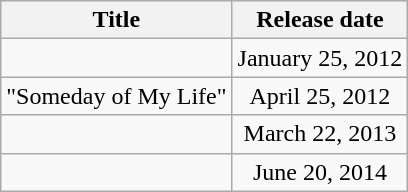<table class="wikitable plainrowheaders" style="text-align:center;">
<tr>
<th scope="col" rowspan="1">Title</th>
<th scope="col" colspan="1">Release date</th>
</tr>
<tr>
<td></td>
<td>January 25, 2012</td>
</tr>
<tr>
<td>"Someday of My Life"</td>
<td>April 25, 2012</td>
</tr>
<tr>
<td></td>
<td>March 22, 2013</td>
</tr>
<tr>
<td></td>
<td>June 20, 2014</td>
</tr>
</table>
